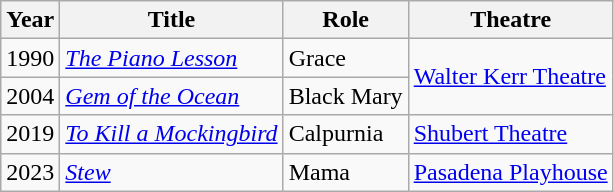<table class="wikitable sortable">
<tr>
<th>Year</th>
<th>Title</th>
<th>Role</th>
<th>Theatre</th>
</tr>
<tr>
<td>1990</td>
<td><em><a href='#'>The Piano Lesson</a></em></td>
<td>Grace</td>
<td rowspan=2><a href='#'>Walter Kerr Theatre</a></td>
</tr>
<tr>
<td>2004</td>
<td><em><a href='#'>Gem of the Ocean</a></em></td>
<td>Black Mary</td>
</tr>
<tr>
<td>2019</td>
<td><em><a href='#'>To Kill a Mockingbird</a></em></td>
<td>Calpurnia</td>
<td><a href='#'>Shubert Theatre</a></td>
</tr>
<tr>
<td>2023</td>
<td><a href='#'><em>Stew</em></a></td>
<td>Mama</td>
<td><a href='#'>Pasadena Playhouse</a></td>
</tr>
</table>
